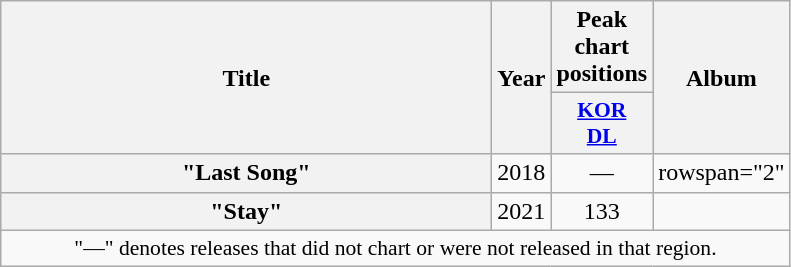<table class="wikitable plainrowheaders" style="text-align:center;" border="1">
<tr>
<th scope="col" rowspan="2" style="width:20em;">Title</th>
<th scope="col" rowspan="2">Year</th>
<th scope="col" colspan="1">Peak chart positions</th>
<th scope="col" rowspan="2">Album</th>
</tr>
<tr>
<th scope="col" style="width:3em;font-size:90%;"><a href='#'>KOR<br>DL</a><br></th>
</tr>
<tr>
<th scope=row>"Last Song"<br></th>
<td>2018</td>
<td>—</td>
<td>rowspan="2" </td>
</tr>
<tr>
<th scope=row>"Stay"<br></th>
<td>2021</td>
<td>133</td>
</tr>
<tr>
<td colspan="5" style="font-size:90%">"—" denotes releases that did not chart or were not released in that region.</td>
</tr>
</table>
